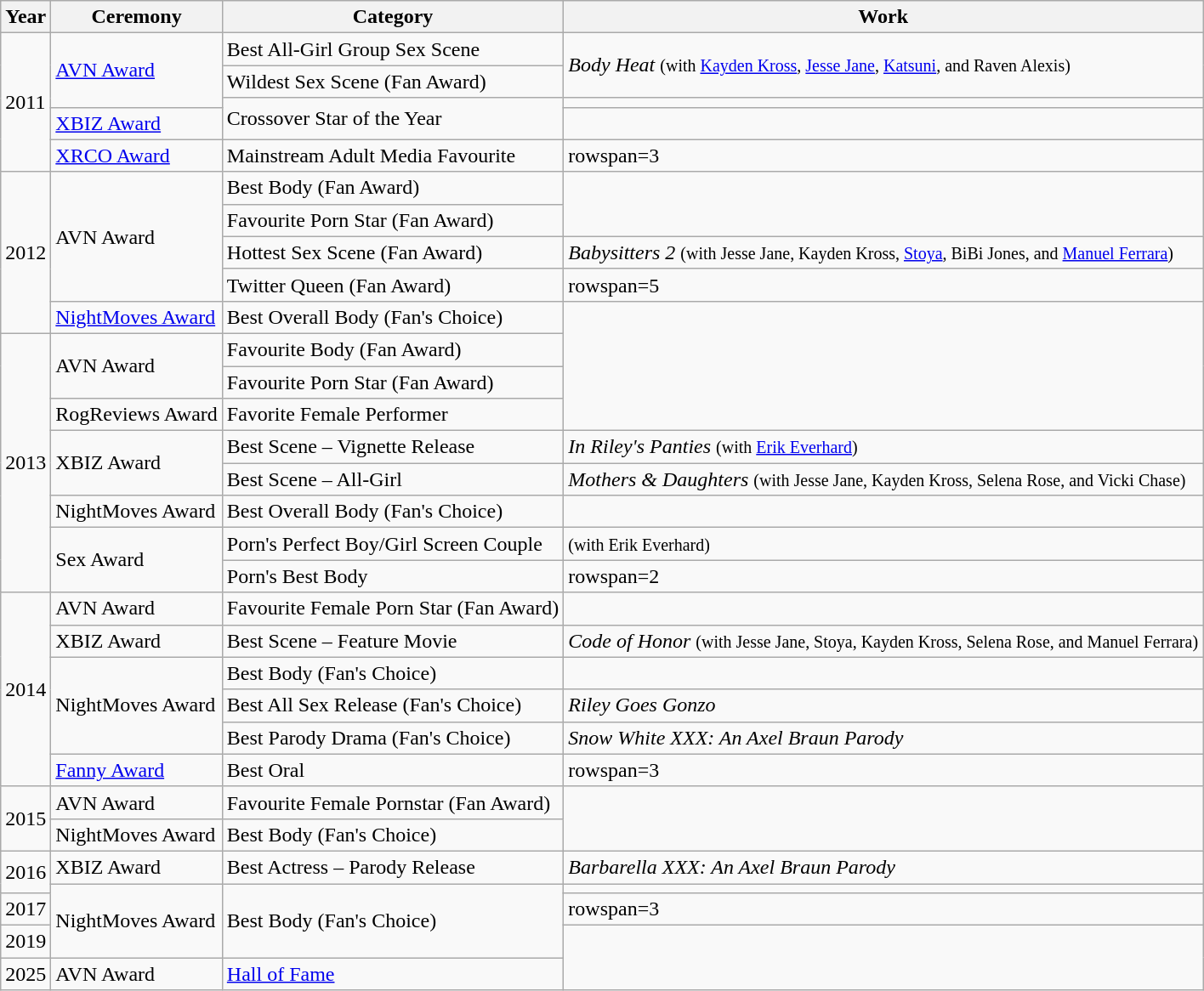<table class="wikitable sortable">
<tr>
<th>Year</th>
<th>Ceremony</th>
<th>Category</th>
<th>Work</th>
</tr>
<tr>
<td rowspan=5>2011</td>
<td rowspan=3><a href='#'>AVN Award</a></td>
<td>Best All-Girl Group Sex Scene</td>
<td rowspan=2><em>Body Heat</em> <small>(with <a href='#'>Kayden Kross</a>, <a href='#'>Jesse Jane</a>, <a href='#'>Katsuni</a>, and Raven Alexis)</small></td>
</tr>
<tr>
<td>Wildest Sex Scene (Fan Award)</td>
</tr>
<tr>
<td rowspan=2>Crossover Star of the Year</td>
<td></td>
</tr>
<tr>
<td><a href='#'>XBIZ Award</a></td>
<td></td>
</tr>
<tr>
<td><a href='#'>XRCO Award</a></td>
<td>Mainstream Adult Media Favourite</td>
<td>rowspan=3 </td>
</tr>
<tr>
<td rowspan=5>2012</td>
<td rowspan=4>AVN Award</td>
<td>Best Body (Fan Award)</td>
</tr>
<tr>
<td>Favourite Porn Star (Fan Award)</td>
</tr>
<tr>
<td>Hottest Sex Scene (Fan Award)</td>
<td><em>Babysitters 2</em> <small>(with Jesse Jane, Kayden Kross, <a href='#'>Stoya</a>, BiBi Jones, and <a href='#'>Manuel Ferrara</a>)</small></td>
</tr>
<tr>
<td>Twitter Queen (Fan Award)</td>
<td>rowspan=5 </td>
</tr>
<tr>
<td><a href='#'>NightMoves Award</a></td>
<td>Best Overall Body (Fan's Choice)</td>
</tr>
<tr>
<td rowspan=8>2013</td>
<td rowspan=2>AVN Award</td>
<td>Favourite Body (Fan Award)</td>
</tr>
<tr>
<td>Favourite Porn Star (Fan Award)</td>
</tr>
<tr>
<td>RogReviews Award</td>
<td>Favorite Female Performer</td>
</tr>
<tr>
<td rowspan=2>XBIZ Award</td>
<td>Best Scene – Vignette Release</td>
<td><em>In Riley's Panties</em> <small>(with <a href='#'>Erik Everhard</a>)</small></td>
</tr>
<tr>
<td>Best Scene – All-Girl</td>
<td><em>Mothers & Daughters</em> <small>(with Jesse Jane, Kayden Kross, Selena Rose, and Vicki Chase)</small></td>
</tr>
<tr>
<td>NightMoves Award</td>
<td>Best Overall Body (Fan's Choice)</td>
<td></td>
</tr>
<tr>
<td rowspan=2>Sex Award</td>
<td>Porn's Perfect Boy/Girl Screen Couple</td>
<td><small>(with Erik Everhard)</small></td>
</tr>
<tr>
<td>Porn's Best Body</td>
<td>rowspan=2 </td>
</tr>
<tr>
<td rowspan=6>2014</td>
<td>AVN Award</td>
<td>Favourite Female Porn Star (Fan Award)</td>
</tr>
<tr>
<td>XBIZ Award</td>
<td>Best Scene – Feature Movie</td>
<td><em>Code of Honor</em> <small>(with Jesse Jane, Stoya, Kayden Kross, Selena Rose, and Manuel Ferrara)</small></td>
</tr>
<tr>
<td rowspan=3>NightMoves Award</td>
<td>Best Body (Fan's Choice)</td>
<td></td>
</tr>
<tr>
<td>Best All Sex Release (Fan's Choice)</td>
<td><em>Riley Goes Gonzo</em></td>
</tr>
<tr>
<td>Best Parody Drama (Fan's Choice)</td>
<td><em>Snow White XXX: An Axel Braun Parody</em></td>
</tr>
<tr>
<td><a href='#'>Fanny Award</a></td>
<td>Best Oral</td>
<td>rowspan=3 </td>
</tr>
<tr>
<td rowspan=2>2015</td>
<td>AVN Award</td>
<td>Favourite Female Pornstar (Fan Award)</td>
</tr>
<tr>
<td>NightMoves Award</td>
<td>Best Body (Fan's Choice)</td>
</tr>
<tr>
<td rowspan=2>2016</td>
<td>XBIZ Award</td>
<td>Best Actress – Parody Release</td>
<td><em>Barbarella XXX: An Axel Braun Parody</em></td>
</tr>
<tr>
<td rowspan=3>NightMoves Award</td>
<td rowspan=3>Best Body (Fan's Choice)</td>
<td></td>
</tr>
<tr>
<td>2017</td>
<td>rowspan=3 </td>
</tr>
<tr>
<td>2019</td>
</tr>
<tr>
<td>2025</td>
<td>AVN Award</td>
<td><a href='#'>Hall of Fame</a></td>
</tr>
</table>
